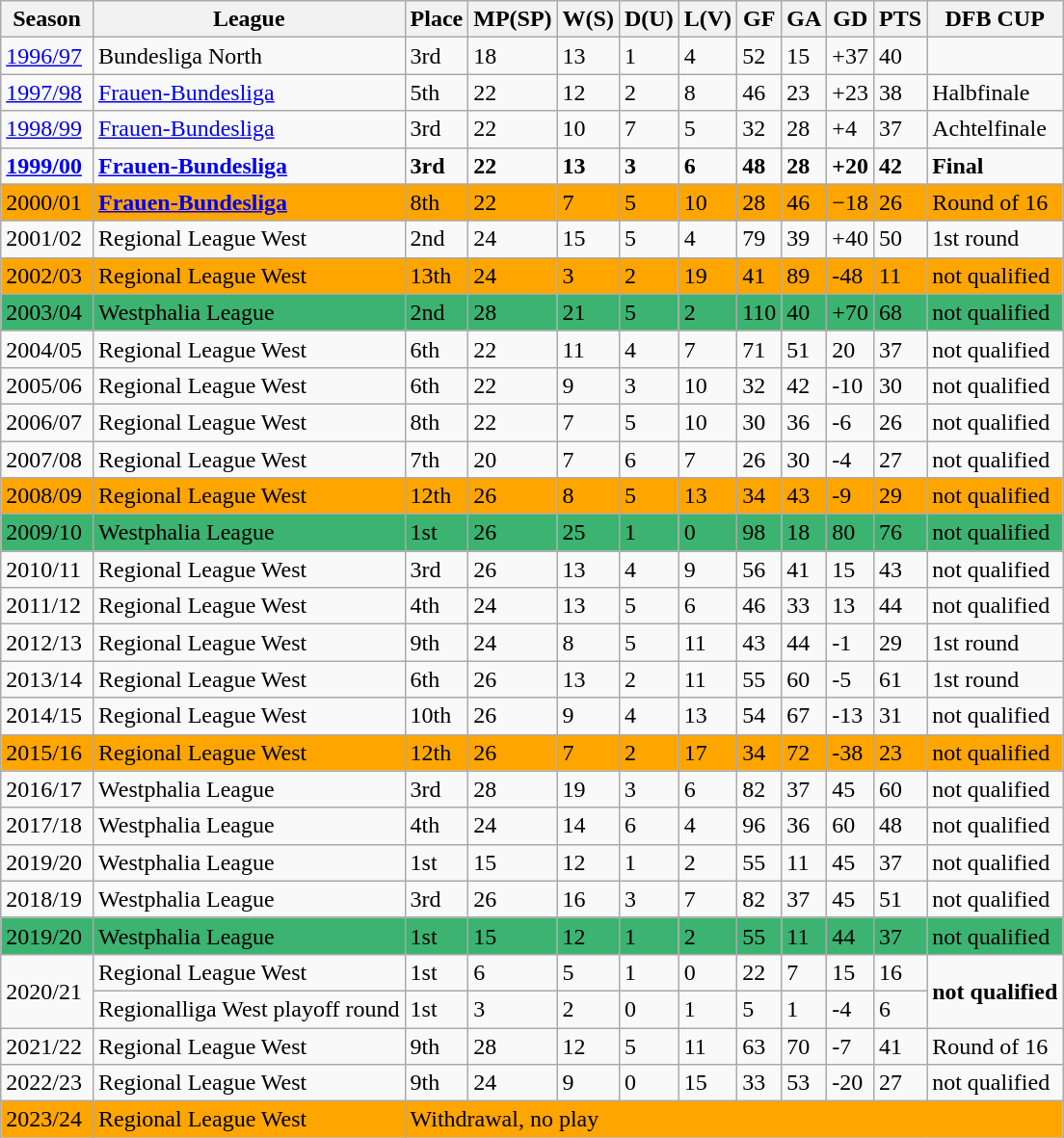<table class="wikitable">
<tr>
<th>Season</th>
<th>League</th>
<th>Place</th>
<th>MP(SP)</th>
<th>W(S)</th>
<th>D(U)</th>
<th>L(V)</th>
<th>GF</th>
<th>GA</th>
<th>GD</th>
<th>PTS</th>
<th>DFB CUP</th>
</tr>
<tr>
<td><a href='#'>1996/97</a></td>
<td>Bundesliga North</td>
<td>3rd</td>
<td>18</td>
<td>13</td>
<td>1</td>
<td>4</td>
<td>52</td>
<td>15</td>
<td>+37</td>
<td>40</td>
<td></td>
</tr>
<tr>
<td><a href='#'>1997/98</a></td>
<td><a href='#'>Frauen-Bundesliga</a></td>
<td>5th</td>
<td>22</td>
<td>12</td>
<td>2</td>
<td>8</td>
<td>46</td>
<td>23</td>
<td>+23</td>
<td>38</td>
<td>Halbfinale</td>
</tr>
<tr>
<td><a href='#'>1998/99</a></td>
<td><a href='#'>Frauen-Bundesliga</a></td>
<td>3rd</td>
<td>22</td>
<td>10</td>
<td>7</td>
<td>5</td>
<td>32</td>
<td>28</td>
<td>+4</td>
<td>37</td>
<td>Achtelfinale</td>
</tr>
<tr>
<td><a href='#'><strong>1999/00</strong></a></td>
<td><strong><a href='#'>Frauen-Bundesliga</a></strong></td>
<td><strong>3rd</strong></td>
<td><strong>22</strong></td>
<td><strong>13</strong></td>
<td><strong>3</strong></td>
<td><strong>6</strong></td>
<td><strong>48</strong></td>
<td><strong>28</strong></td>
<td><strong>+20</strong></td>
<td><strong>42</strong></td>
<td><strong>Final</strong></td>
</tr>
<tr style="background:#FFA500">
<td>2000/01</td>
<td><strong><a href='#'>Frauen-Bundesliga</a></strong></td>
<td>8th</td>
<td>22</td>
<td>7</td>
<td>5</td>
<td>10</td>
<td>28</td>
<td>46</td>
<td>−18</td>
<td>26</td>
<td>Round of 16</td>
</tr>
<tr>
<td>2001/02</td>
<td>Regional League West</td>
<td>2nd</td>
<td>24</td>
<td>15</td>
<td>5</td>
<td>4</td>
<td>79</td>
<td>39</td>
<td>+40</td>
<td>50</td>
<td>1st round</td>
</tr>
<tr style="background:#FFA500">
<td>2002/03</td>
<td>Regional League West</td>
<td>13th</td>
<td>24</td>
<td>3</td>
<td>2</td>
<td>19</td>
<td>41</td>
<td>89</td>
<td>-48</td>
<td>11</td>
<td>not qualified</td>
</tr>
<tr style="background:#3CB371">
<td>2003/04</td>
<td>Westphalia League</td>
<td>2nd</td>
<td>28</td>
<td>21</td>
<td>5</td>
<td>2</td>
<td>110</td>
<td>40</td>
<td>+70</td>
<td>68</td>
<td>not qualified</td>
</tr>
<tr>
<td>2004/05</td>
<td>Regional League West</td>
<td>6th</td>
<td>22</td>
<td>11</td>
<td>4</td>
<td>7</td>
<td>71</td>
<td>51</td>
<td>20</td>
<td>37</td>
<td>not qualified</td>
</tr>
<tr>
<td>2005/06</td>
<td>Regional League West</td>
<td>6th</td>
<td>22</td>
<td>9</td>
<td>3</td>
<td>10</td>
<td>32</td>
<td>42</td>
<td>-10</td>
<td>30</td>
<td>not qualified</td>
</tr>
<tr>
<td>2006/07</td>
<td>Regional League West</td>
<td>8th</td>
<td>22</td>
<td>7</td>
<td>5</td>
<td>10</td>
<td>30</td>
<td>36</td>
<td>-6</td>
<td>26</td>
<td>not qualified</td>
</tr>
<tr>
<td>2007/08</td>
<td>Regional League West</td>
<td>7th</td>
<td>20</td>
<td>7</td>
<td>6</td>
<td>7</td>
<td>26</td>
<td>30</td>
<td>-4</td>
<td>27</td>
<td>not qualified</td>
</tr>
<tr style="background:#FFA500">
<td>2008/09</td>
<td>Regional League West</td>
<td>12th</td>
<td>26</td>
<td>8</td>
<td>5</td>
<td>13</td>
<td>34</td>
<td>43</td>
<td>-9</td>
<td>29</td>
<td>not qualified</td>
</tr>
<tr style="background:#3CB371">
<td>2009/10</td>
<td>Westphalia League</td>
<td>1st</td>
<td>26</td>
<td>25</td>
<td>1</td>
<td>0</td>
<td>98</td>
<td>18</td>
<td>80</td>
<td>76</td>
<td>not qualified</td>
</tr>
<tr>
<td>2010/11</td>
<td>Regional League West</td>
<td>3rd</td>
<td>26</td>
<td>13</td>
<td>4</td>
<td>9</td>
<td>56</td>
<td>41</td>
<td>15</td>
<td>43</td>
<td>not qualified</td>
</tr>
<tr>
<td>2011/12</td>
<td>Regional League West</td>
<td>4th</td>
<td>24</td>
<td>13</td>
<td>5</td>
<td>6</td>
<td>46</td>
<td>33</td>
<td>13</td>
<td>44</td>
<td>not qualified</td>
</tr>
<tr>
<td>2012/13</td>
<td>Regional League West</td>
<td>9th</td>
<td>24</td>
<td>8</td>
<td>5</td>
<td>11</td>
<td>43</td>
<td>44</td>
<td>-1</td>
<td>29</td>
<td>1st round</td>
</tr>
<tr>
<td>2013/14</td>
<td>Regional League West</td>
<td>6th</td>
<td>26</td>
<td>13</td>
<td>2</td>
<td>11</td>
<td>55</td>
<td>60</td>
<td>-5</td>
<td>61</td>
<td>1st round</td>
</tr>
<tr>
<td>2014/15</td>
<td>Regional League West</td>
<td>10th</td>
<td>26</td>
<td>9</td>
<td>4</td>
<td>13</td>
<td>54</td>
<td>67</td>
<td>-13</td>
<td>31</td>
<td>not qualified</td>
</tr>
<tr style="background:#FFA500">
<td>2015/16</td>
<td>Regional League West</td>
<td>12th</td>
<td>26</td>
<td>7</td>
<td>2</td>
<td>17</td>
<td>34</td>
<td>72</td>
<td>-38</td>
<td>23</td>
<td>not qualified</td>
</tr>
<tr>
<td>2016/17</td>
<td>Westphalia League</td>
<td>3rd</td>
<td>28</td>
<td>19</td>
<td>3</td>
<td>6</td>
<td>82</td>
<td>37</td>
<td>45</td>
<td>60</td>
<td>not qualified</td>
</tr>
<tr>
<td>2017/18</td>
<td>Westphalia League</td>
<td>4th</td>
<td>24</td>
<td>14</td>
<td>6</td>
<td>4</td>
<td>96</td>
<td>36</td>
<td>60</td>
<td>48</td>
<td>not qualified</td>
</tr>
<tr>
<td>2019/20 ⁠</td>
<td>Westphalia League</td>
<td>1st</td>
<td>15</td>
<td>12</td>
<td>1</td>
<td>2</td>
<td>55</td>
<td>11</td>
<td>45</td>
<td>37</td>
<td>not qualified</td>
</tr>
<tr>
<td>2018/19</td>
<td>Westphalia League</td>
<td>3rd</td>
<td>26</td>
<td>16</td>
<td>3</td>
<td>7</td>
<td>82</td>
<td>37</td>
<td>45</td>
<td>51</td>
<td>not qualified</td>
</tr>
<tr style="background:#3CB371">
<td>2019/20 ⁠</td>
<td>Westphalia League</td>
<td>1st</td>
<td>15</td>
<td>12</td>
<td>1</td>
<td>2</td>
<td>55</td>
<td>11</td>
<td>44</td>
<td>37</td>
<td>not qualified</td>
</tr>
<tr>
<td rowspan="2">2020/21</td>
<td>Regional League West</td>
<td>1st</td>
<td>6</td>
<td>5</td>
<td>1</td>
<td>0</td>
<td>22</td>
<td>7</td>
<td>15</td>
<td>16</td>
<td rowspan="2"><strong>not qualified</strong></td>
</tr>
<tr>
<td>Regionalliga West playoff round</td>
<td>1st</td>
<td>3</td>
<td>2</td>
<td>0</td>
<td>1</td>
<td>5</td>
<td>1</td>
<td>-4</td>
<td>6</td>
</tr>
<tr>
<td>2021/22</td>
<td>Regional League West</td>
<td>9th</td>
<td>28</td>
<td>12</td>
<td>5</td>
<td>11</td>
<td>63</td>
<td>70</td>
<td>-7</td>
<td>41</td>
<td>Round of 16</td>
</tr>
<tr>
<td>2022/23</td>
<td>Regional League West</td>
<td>9th</td>
<td>24</td>
<td>9</td>
<td>0</td>
<td>15</td>
<td>33</td>
<td>53</td>
<td>-20</td>
<td>27</td>
<td>not qualified</td>
</tr>
<tr style="background:#FFA500">
<td>2023/24</td>
<td>Regional League West</td>
<td colspan="10">Withdrawal, no play</td>
</tr>
</table>
